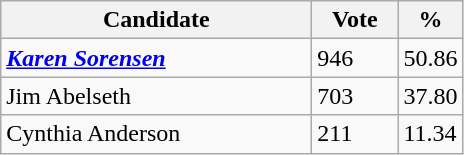<table class="wikitable">
<tr>
<th bgcolor="#DDDDFF" width="200px">Candidate</th>
<th bgcolor="#DDDDFF" width="50px">Vote</th>
<th bgcolor="#DDDDFF" width="30px">%</th>
</tr>
<tr>
<td><strong><em><a href='#'>Karen Sorensen</a></em></strong></td>
<td>946</td>
<td>50.86</td>
</tr>
<tr>
<td>Jim Abelseth</td>
<td>703</td>
<td>37.80</td>
</tr>
<tr>
<td>Cynthia Anderson</td>
<td>211</td>
<td>11.34</td>
</tr>
</table>
